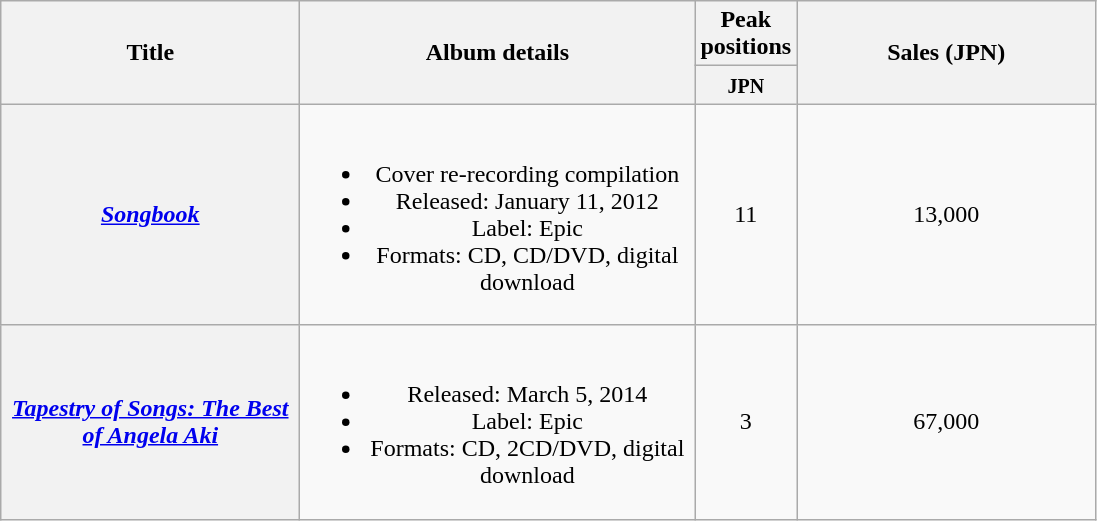<table class="wikitable plainrowheaders" style="text-align:center;">
<tr>
<th style="width:12em;" rowspan="2">Title</th>
<th style="width:16em;" rowspan="2">Album details</th>
<th colspan="1">Peak positions</th>
<th style="width:12em;" rowspan="2">Sales (JPN)</th>
</tr>
<tr>
<th style="width:2.5em;"><small>JPN</small><br></th>
</tr>
<tr>
<th scope="row"><em><a href='#'>Songbook</a></em></th>
<td><br><ul><li>Cover re-recording compilation</li><li>Released: January 11, 2012 </li><li>Label: Epic</li><li>Formats: CD, CD/DVD, digital download</li></ul></td>
<td>11</td>
<td>13,000</td>
</tr>
<tr>
<th scope="row"><em><a href='#'>Tapestry of Songs: The Best of Angela Aki</a></em></th>
<td><br><ul><li>Released: March 5, 2014 </li><li>Label: Epic</li><li>Formats: CD, 2CD/DVD, digital download</li></ul></td>
<td>3</td>
<td>67,000</td>
</tr>
</table>
